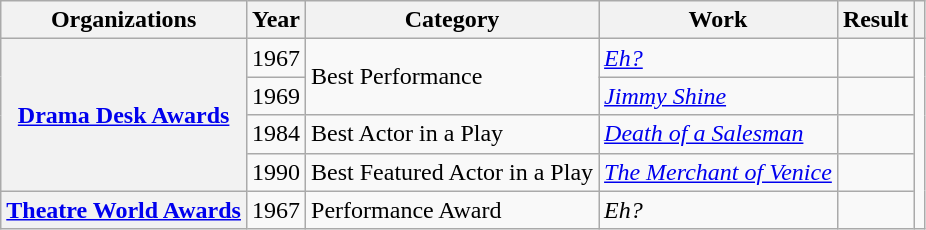<table class= "wikitable plainrowheaders sortable">
<tr>
<th>Organizations</th>
<th scope="col">Year</th>
<th scope="col">Category</th>
<th scope="col">Work</th>
<th scope="col">Result</th>
<th scope="col" class="unsortable"></th>
</tr>
<tr>
<th rowspan="4" scope="row"><a href='#'>Drama Desk Awards</a></th>
<td style="text-align:center;">1967</td>
<td rowspan=2>Best Performance</td>
<td><em><a href='#'>Eh?</a></em></td>
<td></td>
<td rowspan=5></td>
</tr>
<tr>
<td style="text-align:center;">1969</td>
<td><em><a href='#'>Jimmy Shine</a></em></td>
<td></td>
</tr>
<tr>
<td style="text-align:center;">1984</td>
<td>Best Actor in a Play</td>
<td><em><a href='#'>Death of a Salesman</a></em></td>
<td></td>
</tr>
<tr>
<td style="text-align:center;">1990</td>
<td>Best Featured Actor in a Play</td>
<td><em><a href='#'>The Merchant of Venice</a></em></td>
<td></td>
</tr>
<tr>
<th rowspan="4" scope="row"><a href='#'>Theatre World Awards</a></th>
<td style="text-align:center;">1967</td>
<td>Performance Award</td>
<td><em>Eh?</em></td>
<td></td>
</tr>
</table>
